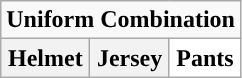<table class="wikitable">
<tr>
<td align="center" Colspan="3"><strong>Uniform Combination</strong></td>
</tr>
<tr align="center">
<th>Helmet</th>
<th>Jersey</th>
<th style="background:#FFFFFF;">Pants</th>
</tr>
</table>
